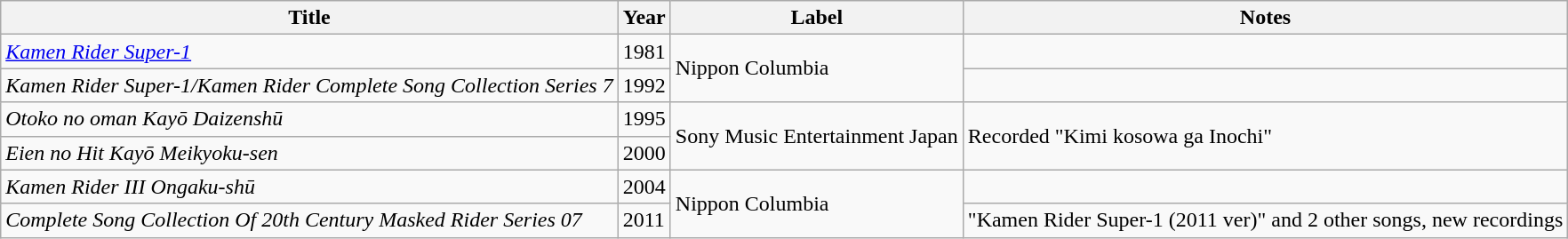<table class="wikitable">
<tr>
<th>Title</th>
<th>Year</th>
<th>Label</th>
<th>Notes</th>
</tr>
<tr>
<td><em><a href='#'>Kamen Rider Super-1</a></em></td>
<td>1981</td>
<td rowspan="2">Nippon Columbia</td>
<td></td>
</tr>
<tr>
<td><em>Kamen Rider Super-1/Kamen Rider Complete Song Collection Series 7</em></td>
<td>1992</td>
<td></td>
</tr>
<tr>
<td><em>Otoko no oman Kayō Daizenshū</em></td>
<td>1995</td>
<td rowspan="2">Sony Music Entertainment Japan</td>
<td rowspan="2">Recorded "Kimi kosowa ga Inochi"</td>
</tr>
<tr>
<td><em>Eien no Hit Kayō Meikyoku-sen</em></td>
<td>2000</td>
</tr>
<tr>
<td><em>Kamen Rider III Ongaku-shū</em></td>
<td>2004</td>
<td rowspan="2">Nippon Columbia</td>
<td></td>
</tr>
<tr>
<td><em>Complete Song Collection Of 20th Century Masked Rider Series 07</em></td>
<td>2011</td>
<td>"Kamen Rider Super-1 (2011 ver)" and 2 other songs, new recordings</td>
</tr>
</table>
